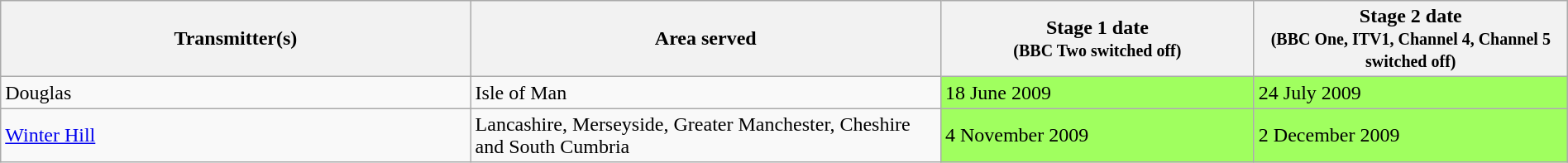<table class="wikitable" width=100%>
<tr>
<th width="30%">Transmitter(s)</th>
<th width="30%">Area served</th>
<th width="20%">Stage 1 date<br> <small>(BBC Two switched off)</small></th>
<th width="20%">Stage 2 date<br> <small>(BBC One, ITV1, Channel 4, Channel 5 switched off)</small></th>
</tr>
<tr>
<td>Douglas</td>
<td>Isle of Man</td>
<td bgcolor=#A0FF5F>18 June 2009</td>
<td bgcolor=#A0FF5F>24 July 2009</td>
</tr>
<tr>
<td><a href='#'>Winter Hill</a></td>
<td>Lancashire, Merseyside, Greater Manchester, Cheshire and South Cumbria</td>
<td bgcolor=#A0FF5F>4 November 2009</td>
<td bgcolor=#A0FF5F>2 December 2009</td>
</tr>
</table>
